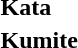<table>
<tr>
<td><strong>Kata</strong></td>
<td></td>
<td></td>
<td></td>
</tr>
<tr>
<td><strong>Kumite</strong></td>
<td></td>
<td></td>
<td> <br> </td>
</tr>
</table>
